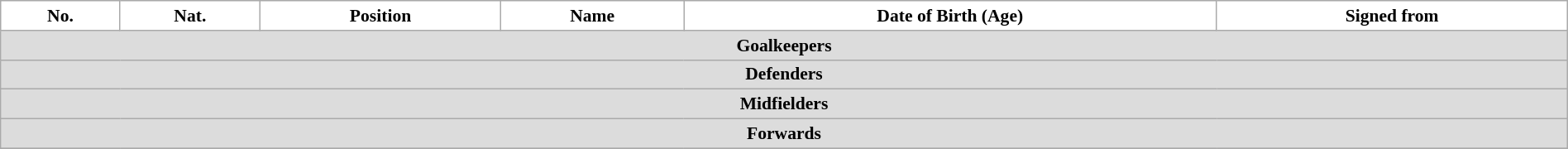<table class="wikitable" style="text-align:center; font-size:90%; width:100%">
<tr>
<th style="background:white; color:black; text-align:center;">No.</th>
<th style="background:white; color:black; text-align:center;">Nat.</th>
<th style="background:white; color:black; text-align:center;">Position</th>
<th style="background:white; color:black; text-align:center;">Name</th>
<th style="background:white; color:black; text-align:center;">Date of Birth (Age)</th>
<th style="background:white; color:black; text-align:center;">Signed from</th>
</tr>
<tr>
<th colspan=10 style="background:#DCDCDC; text-align:center;">Goalkeepers</th>
</tr>
<tr>
<th colspan=10 style="background:#DCDCDC; text-align:center;">Defenders</th>
</tr>
<tr>
<th colspan=10 style="background:#DCDCDC; text-align:center;">Midfielders</th>
</tr>
<tr>
<th colspan=10 style="background:#DCDCDC; text-align:center;">Forwards</th>
</tr>
<tr>
</tr>
</table>
